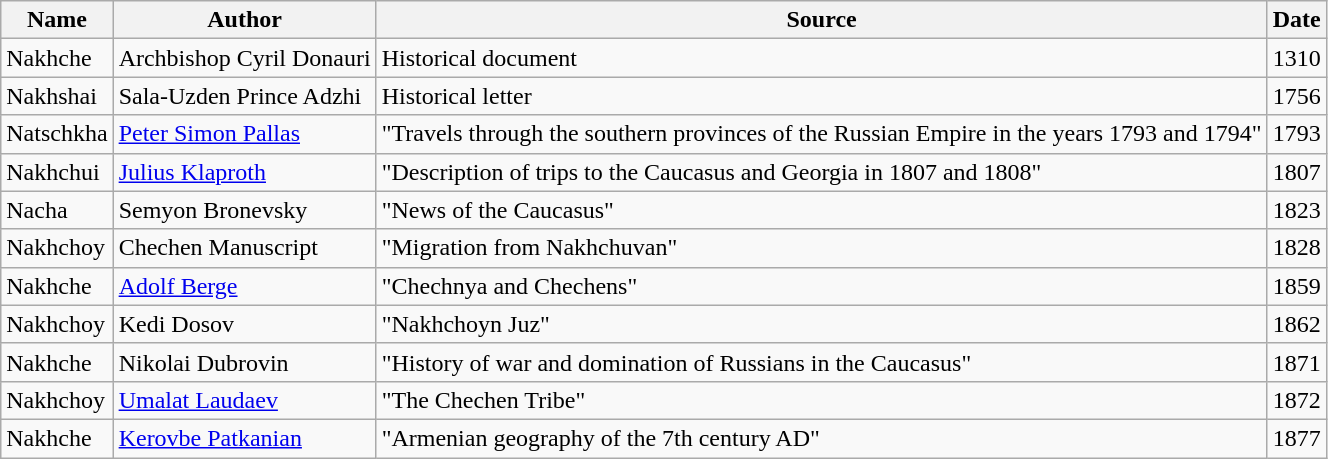<table class="wikitable">
<tr>
<th>Name</th>
<th>Author</th>
<th>Source</th>
<th>Date</th>
</tr>
<tr>
<td>Nakhche</td>
<td>Archbishop Cyril Donauri</td>
<td>Historical document</td>
<td>1310</td>
</tr>
<tr>
<td>Nakhshai</td>
<td>Sala-Uzden Prince Adzhi</td>
<td>Historical letter</td>
<td>1756</td>
</tr>
<tr>
<td>Natschkha</td>
<td><a href='#'>Peter Simon Pallas</a></td>
<td>"Travels through the southern provinces of the Russian Empire in the years 1793 and 1794"</td>
<td>1793</td>
</tr>
<tr>
<td>Nakhchui</td>
<td><a href='#'>Julius Klaproth</a></td>
<td>"Description of trips to the Caucasus and Georgia in 1807 and 1808"</td>
<td>1807</td>
</tr>
<tr>
<td>Nacha</td>
<td>Semyon Bronevsky</td>
<td>"News of the Caucasus"</td>
<td>1823</td>
</tr>
<tr>
<td>Nakhchoy</td>
<td>Chechen Manuscript</td>
<td>"Migration from Nakhchuvan"</td>
<td>1828</td>
</tr>
<tr>
<td>Nakhche</td>
<td><a href='#'>Adolf Berge</a></td>
<td>"Chechnya and Chechens"</td>
<td>1859</td>
</tr>
<tr>
<td>Nakhchoy</td>
<td>Kedi Dosov</td>
<td>"Nakhchoyn Juz"</td>
<td>1862</td>
</tr>
<tr>
<td>Nakhche</td>
<td>Nikolai Dubrovin</td>
<td>"History of war and domination of Russians in the Caucasus"</td>
<td>1871</td>
</tr>
<tr>
<td>Nakhchoy</td>
<td><a href='#'>Umalat Laudaev</a></td>
<td>"The Chechen Tribe"</td>
<td>1872</td>
</tr>
<tr>
<td>Nakhche</td>
<td><a href='#'>Kerovbe Patkanian</a></td>
<td>"Armenian geography of the 7th century AD"</td>
<td>1877</td>
</tr>
</table>
